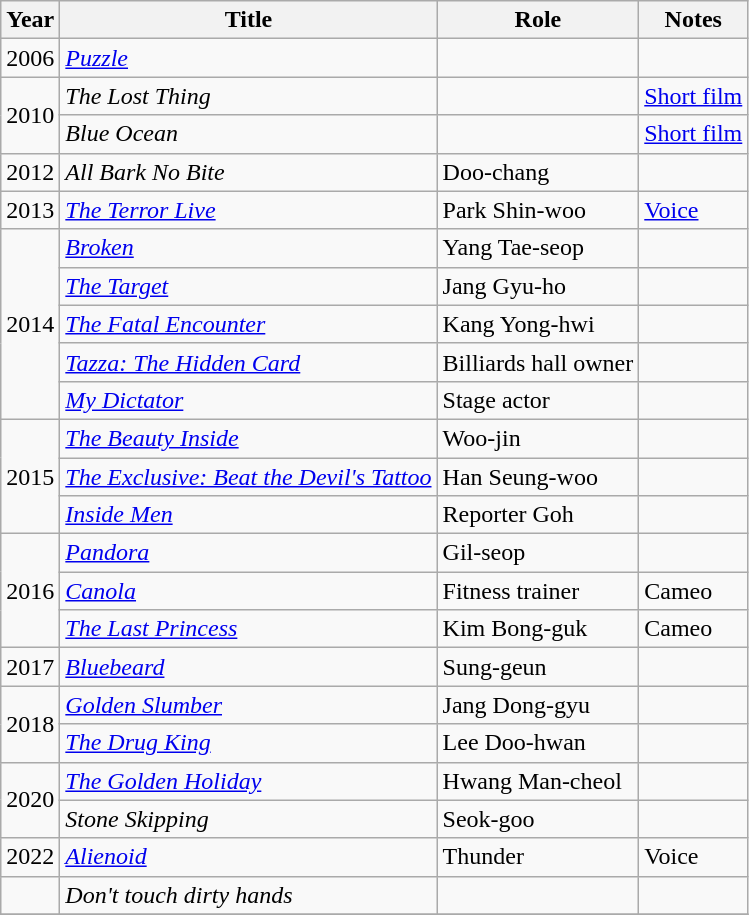<table class="wikitable sortable">
<tr>
<th>Year</th>
<th>Title</th>
<th>Role</th>
<th class="unsortable">Notes</th>
</tr>
<tr>
<td>2006</td>
<td><em><a href='#'>Puzzle</a></em></td>
<td></td>
<td></td>
</tr>
<tr>
<td rowspan=2>2010</td>
<td><em>The Lost Thing</em></td>
<td></td>
<td><a href='#'>Short film</a></td>
</tr>
<tr>
<td><em>Blue Ocean</em></td>
<td></td>
<td><a href='#'>Short film</a></td>
</tr>
<tr>
<td>2012</td>
<td><em>All Bark No Bite</em></td>
<td>Doo-chang</td>
<td></td>
</tr>
<tr>
<td>2013</td>
<td><em><a href='#'>The Terror Live</a></em></td>
<td>Park Shin-woo</td>
<td><a href='#'>Voice</a></td>
</tr>
<tr>
<td rowspan=5>2014</td>
<td><em><a href='#'>Broken</a></em></td>
<td>Yang Tae-seop</td>
<td></td>
</tr>
<tr>
<td><em><a href='#'>The Target</a></em></td>
<td>Jang Gyu-ho</td>
<td></td>
</tr>
<tr>
<td><em><a href='#'>The Fatal Encounter</a></em></td>
<td>Kang Yong-hwi</td>
<td></td>
</tr>
<tr>
<td><em><a href='#'>Tazza: The Hidden Card</a></em></td>
<td>Billiards hall owner</td>
<td></td>
</tr>
<tr>
<td><em><a href='#'>My Dictator</a></em></td>
<td>Stage actor</td>
<td></td>
</tr>
<tr>
<td rowspan=3>2015</td>
<td><em><a href='#'>The Beauty Inside</a></em></td>
<td>Woo-jin</td>
<td></td>
</tr>
<tr>
<td><em><a href='#'>The Exclusive: Beat the Devil's Tattoo</a></em></td>
<td>Han Seung-woo</td>
<td></td>
</tr>
<tr>
<td><em><a href='#'>Inside Men</a></em></td>
<td>Reporter Goh</td>
<td></td>
</tr>
<tr>
<td rowspan=3>2016</td>
<td><em><a href='#'>Pandora</a></em></td>
<td>Gil-seop</td>
<td></td>
</tr>
<tr>
<td><em><a href='#'>Canola</a></em></td>
<td>Fitness trainer</td>
<td>Cameo</td>
</tr>
<tr>
<td><em><a href='#'>The Last Princess</a></em></td>
<td>Kim Bong-guk</td>
<td>Cameo</td>
</tr>
<tr>
<td rowspan=1>2017</td>
<td><em><a href='#'>Bluebeard</a></em></td>
<td>Sung-geun</td>
<td></td>
</tr>
<tr>
<td rowspan=2>2018</td>
<td><em><a href='#'>Golden Slumber</a></em></td>
<td>Jang Dong-gyu</td>
<td></td>
</tr>
<tr>
<td><em><a href='#'>The Drug King</a></em></td>
<td>Lee Doo-hwan</td>
<td></td>
</tr>
<tr>
<td rowspan=2>2020</td>
<td><em><a href='#'>The Golden Holiday</a></em></td>
<td>Hwang Man-cheol</td>
<td></td>
</tr>
<tr>
<td><em> Stone Skipping </em></td>
<td>Seok-goo</td>
<td></td>
</tr>
<tr>
<td>2022</td>
<td><em><a href='#'>Alienoid</a></em></td>
<td>Thunder</td>
<td>Voice</td>
</tr>
<tr>
<td></td>
<td><em>Don't touch dirty hands</em></td>
<td></td>
<td></td>
</tr>
<tr>
</tr>
</table>
